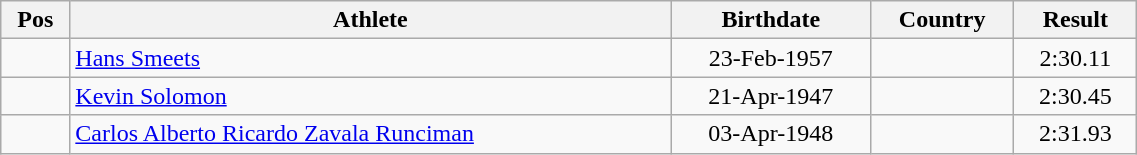<table class="wikitable"  style="text-align:center; width:60%;">
<tr>
<th>Pos</th>
<th>Athlete</th>
<th>Birthdate</th>
<th>Country</th>
<th>Result</th>
</tr>
<tr>
<td align=center></td>
<td align=left><a href='#'>Hans Smeets</a></td>
<td>23-Feb-1957</td>
<td align=left></td>
<td>2:30.11</td>
</tr>
<tr>
<td align=center></td>
<td align=left><a href='#'>Kevin Solomon</a></td>
<td>21-Apr-1947</td>
<td align=left></td>
<td>2:30.45</td>
</tr>
<tr>
<td align=center></td>
<td align=left><a href='#'>Carlos Alberto Ricardo Zavala Runciman</a></td>
<td>03-Apr-1948</td>
<td align=left></td>
<td>2:31.93</td>
</tr>
</table>
